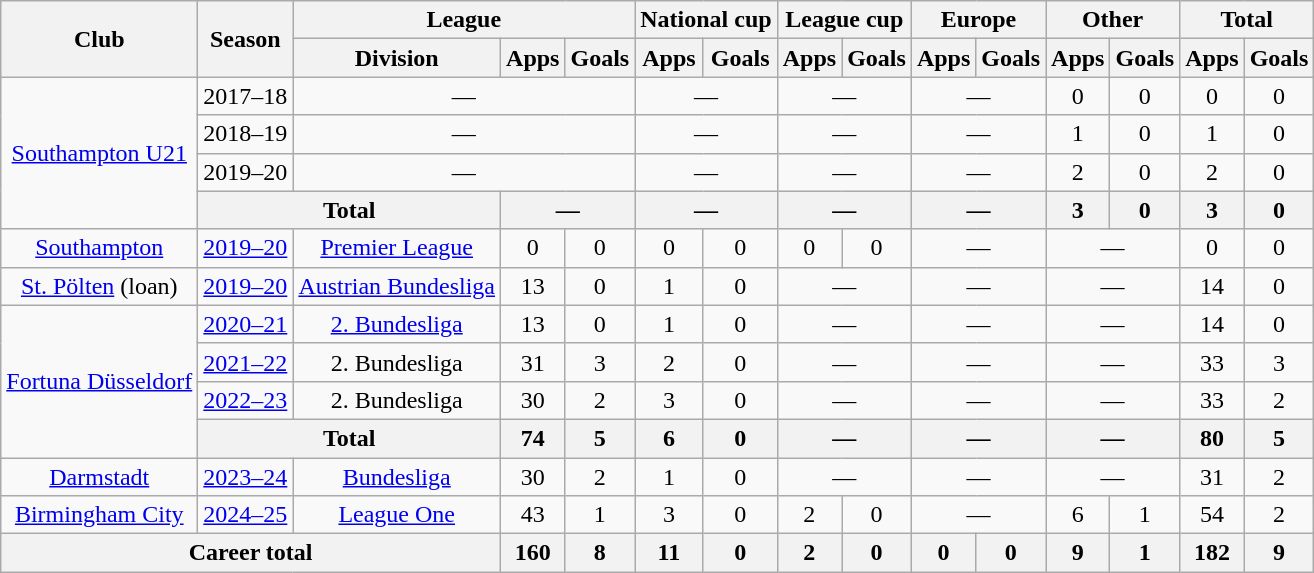<table class="wikitable" style="text-align:center">
<tr>
<th rowspan="2">Club</th>
<th rowspan="2">Season</th>
<th colspan="3">League</th>
<th colspan="2">National cup</th>
<th colspan="2">League cup</th>
<th colspan="2">Europe</th>
<th colspan="2">Other</th>
<th colspan="2">Total</th>
</tr>
<tr>
<th>Division</th>
<th>Apps</th>
<th>Goals</th>
<th>Apps</th>
<th>Goals</th>
<th>Apps</th>
<th>Goals</th>
<th>Apps</th>
<th>Goals</th>
<th>Apps</th>
<th>Goals</th>
<th>Apps</th>
<th>Goals</th>
</tr>
<tr>
<td rowspan="4"><a href='#'>Southampton U21</a></td>
<td>2017–18</td>
<td colspan="3">—</td>
<td colspan="2">—</td>
<td colspan="2">—</td>
<td colspan="2">—</td>
<td>0</td>
<td>0</td>
<td>0</td>
<td>0</td>
</tr>
<tr>
<td>2018–19</td>
<td colspan="3">—</td>
<td colspan="2">—</td>
<td colspan="2">—</td>
<td colspan="2">—</td>
<td>1</td>
<td>0</td>
<td>1</td>
<td>0</td>
</tr>
<tr>
<td>2019–20</td>
<td colspan="3">—</td>
<td colspan="2">—</td>
<td colspan="2">—</td>
<td colspan="2">—</td>
<td>2</td>
<td>0</td>
<td>2</td>
<td>0</td>
</tr>
<tr>
<th colspan="2">Total</th>
<th colspan="2">—</th>
<th colspan="2">—</th>
<th colspan="2">—</th>
<th colspan="2">—</th>
<th>3</th>
<th>0</th>
<th>3</th>
<th>0</th>
</tr>
<tr>
<td><a href='#'>Southampton</a></td>
<td><a href='#'>2019–20</a></td>
<td><a href='#'>Premier League</a></td>
<td>0</td>
<td>0</td>
<td>0</td>
<td>0</td>
<td>0</td>
<td>0</td>
<td colspan="2">—</td>
<td colspan="2">—</td>
<td>0</td>
<td>0</td>
</tr>
<tr>
<td><a href='#'>St. Pölten</a> (loan)</td>
<td><a href='#'>2019–20</a></td>
<td><a href='#'>Austrian Bundesliga</a></td>
<td>13</td>
<td>0</td>
<td>1</td>
<td>0</td>
<td colspan="2">—</td>
<td colspan="2">—</td>
<td colspan="2">—</td>
<td>14</td>
<td>0</td>
</tr>
<tr>
<td rowspan="4"><a href='#'>Fortuna Düsseldorf</a></td>
<td><a href='#'>2020–21</a></td>
<td><a href='#'>2. Bundesliga</a></td>
<td>13</td>
<td>0</td>
<td>1</td>
<td>0</td>
<td colspan="2">—</td>
<td colspan="2">—</td>
<td colspan="2">—</td>
<td>14</td>
<td>0</td>
</tr>
<tr>
<td><a href='#'>2021–22</a></td>
<td>2. Bundesliga</td>
<td>31</td>
<td>3</td>
<td>2</td>
<td>0</td>
<td colspan="2">—</td>
<td colspan="2">—</td>
<td colspan="2">—</td>
<td>33</td>
<td>3</td>
</tr>
<tr>
<td><a href='#'>2022–23</a></td>
<td>2. Bundesliga</td>
<td>30</td>
<td>2</td>
<td>3</td>
<td>0</td>
<td colspan="2">—</td>
<td colspan="2">—</td>
<td colspan="2">—</td>
<td>33</td>
<td>2</td>
</tr>
<tr>
<th colspan="2">Total</th>
<th>74</th>
<th>5</th>
<th>6</th>
<th>0</th>
<th colspan="2">—</th>
<th colspan="2">—</th>
<th colspan="2">—</th>
<th>80</th>
<th>5</th>
</tr>
<tr>
<td><a href='#'>Darmstadt</a></td>
<td><a href='#'>2023–24</a></td>
<td><a href='#'>Bundesliga</a></td>
<td>30</td>
<td>2</td>
<td>1</td>
<td>0</td>
<td colspan="2">—</td>
<td colspan="2">—</td>
<td colspan="2">—</td>
<td>31</td>
<td>2</td>
</tr>
<tr>
<td><a href='#'>Birmingham City</a></td>
<td><a href='#'>2024–25</a></td>
<td><a href='#'>League One</a></td>
<td>43</td>
<td>1</td>
<td>3</td>
<td>0</td>
<td>2</td>
<td>0</td>
<td colspan="2">—</td>
<td>6</td>
<td>1</td>
<td>54</td>
<td>2</td>
</tr>
<tr>
<th colspan="3">Career total</th>
<th>160</th>
<th>8</th>
<th>11</th>
<th>0</th>
<th>2</th>
<th>0</th>
<th>0</th>
<th>0</th>
<th>9</th>
<th>1</th>
<th>182</th>
<th>9</th>
</tr>
</table>
